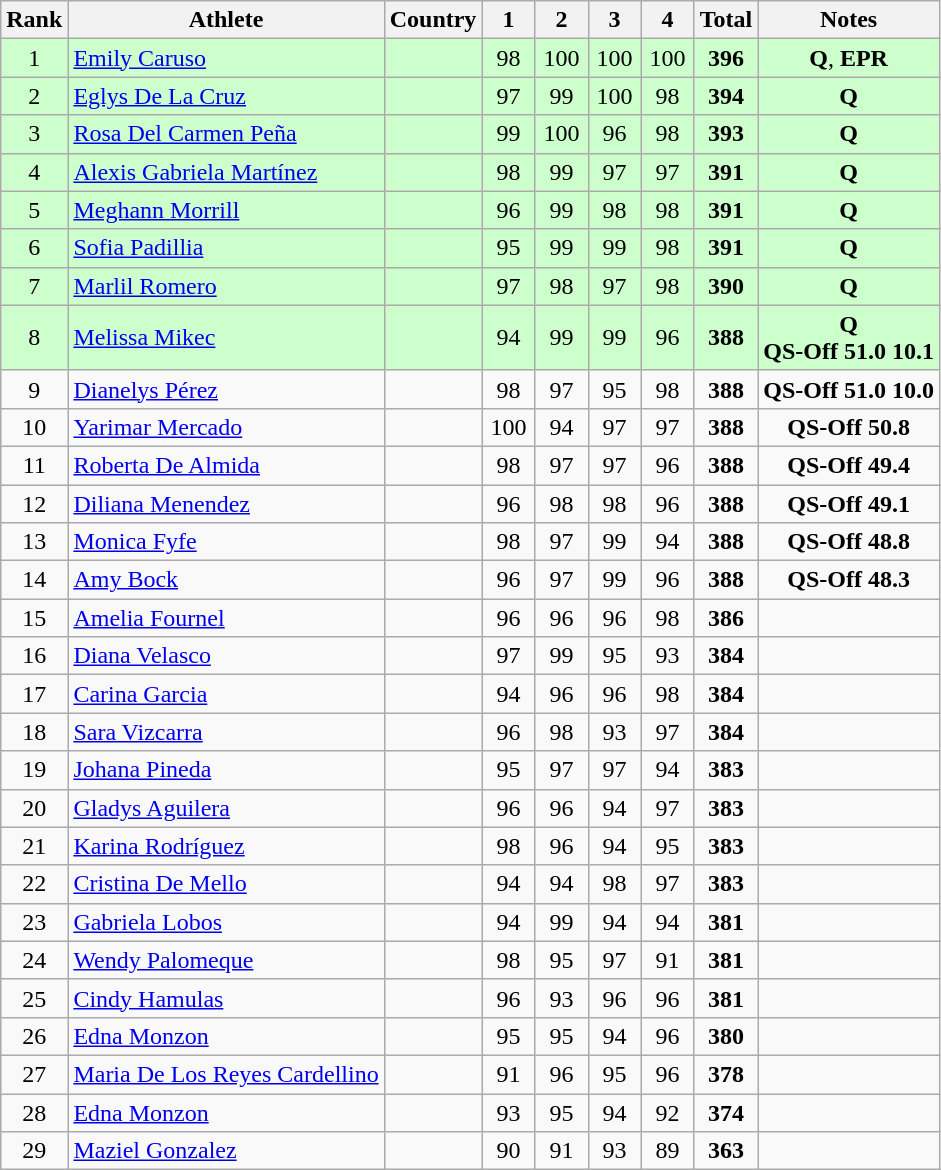<table class="wikitable sortable" style="text-align:center">
<tr>
<th>Rank</th>
<th>Athlete</th>
<th>Country</th>
<th class="unsortable" style="width: 28px">1</th>
<th class="unsortable" style="width: 28px">2</th>
<th class="unsortable" style="width: 28px">3</th>
<th class="unsortable" style="width: 28px">4</th>
<th>Total</th>
<th class="unsortable">Notes</th>
</tr>
<tr bgcolor=#ccffcc>
<td>1</td>
<td align="left"><a href='#'>Emily Caruso</a></td>
<td align="left"></td>
<td>98</td>
<td>100</td>
<td>100</td>
<td>100</td>
<td><strong>396</strong></td>
<td><strong>Q</strong>, <strong>EPR</strong></td>
</tr>
<tr bgcolor=#ccffcc>
<td>2</td>
<td align="left"><a href='#'>Eglys De La Cruz</a></td>
<td align="left"></td>
<td>97</td>
<td>99</td>
<td>100</td>
<td>98</td>
<td><strong>394</strong></td>
<td><strong>Q</strong></td>
</tr>
<tr bgcolor=#ccffcc>
<td>3</td>
<td align="left"><a href='#'>Rosa Del Carmen Peña</a></td>
<td align="left"></td>
<td>99</td>
<td>100</td>
<td>96</td>
<td>98</td>
<td><strong>393</strong></td>
<td><strong>Q</strong></td>
</tr>
<tr bgcolor=#ccffcc>
<td>4</td>
<td align="left"><a href='#'>Alexis Gabriela Martínez</a></td>
<td align="left"></td>
<td>98</td>
<td>99</td>
<td>97</td>
<td>97</td>
<td><strong>391</strong></td>
<td><strong>Q</strong></td>
</tr>
<tr bgcolor=#ccffcc>
<td>5</td>
<td align="left"><a href='#'>Meghann Morrill</a></td>
<td align="left"></td>
<td>96</td>
<td>99</td>
<td>98</td>
<td>98</td>
<td><strong>391</strong></td>
<td><strong>Q</strong></td>
</tr>
<tr bgcolor=#ccffcc>
<td>6</td>
<td align="left"><a href='#'>Sofia Padillia</a></td>
<td align="left"></td>
<td>95</td>
<td>99</td>
<td>99</td>
<td>98</td>
<td><strong>391</strong></td>
<td><strong>Q</strong></td>
</tr>
<tr bgcolor=#ccffcc>
<td>7</td>
<td align="left"><a href='#'>Marlil Romero</a></td>
<td align="left"></td>
<td>97</td>
<td>98</td>
<td>97</td>
<td>98</td>
<td><strong>390</strong></td>
<td><strong>Q</strong></td>
</tr>
<tr bgcolor=#ccffcc>
<td>8</td>
<td align="left"><a href='#'>Melissa Mikec</a></td>
<td align="left"></td>
<td>94</td>
<td>99</td>
<td>99</td>
<td>96</td>
<td><strong>388</strong></td>
<td><strong>Q</strong> <br><strong>QS-Off 51.0 10.1</strong></td>
</tr>
<tr>
<td>9</td>
<td align="left"><a href='#'>Dianelys Pérez</a></td>
<td align="left"></td>
<td>98</td>
<td>97</td>
<td>95</td>
<td>98</td>
<td><strong>388</strong></td>
<td><strong>QS-Off 51.0 10.0</strong></td>
</tr>
<tr>
<td>10</td>
<td align="left"><a href='#'>Yarimar Mercado</a></td>
<td align="left"></td>
<td>100</td>
<td>94</td>
<td>97</td>
<td>97</td>
<td><strong>388</strong></td>
<td><strong>QS-Off 50.8</strong></td>
</tr>
<tr>
<td>11</td>
<td align="left"><a href='#'>Roberta De Almida</a></td>
<td align="left"></td>
<td>98</td>
<td>97</td>
<td>97</td>
<td>96</td>
<td><strong>388</strong></td>
<td><strong>QS-Off 49.4</strong></td>
</tr>
<tr>
<td>12</td>
<td align="left"><a href='#'>Diliana Menendez</a></td>
<td align="left"></td>
<td>96</td>
<td>98</td>
<td>98</td>
<td>96</td>
<td><strong>388</strong></td>
<td><strong>QS-Off 49.1</strong></td>
</tr>
<tr>
<td>13</td>
<td align="left"><a href='#'>Monica Fyfe</a></td>
<td align="left"></td>
<td>98</td>
<td>97</td>
<td>99</td>
<td>94</td>
<td><strong>388</strong></td>
<td><strong>QS-Off 48.8</strong></td>
</tr>
<tr>
<td>14</td>
<td align="left"><a href='#'>Amy Bock</a></td>
<td align="left"></td>
<td>96</td>
<td>97</td>
<td>99</td>
<td>96</td>
<td><strong>388</strong></td>
<td><strong>QS-Off 48.3</strong></td>
</tr>
<tr>
<td>15</td>
<td align="left"><a href='#'>Amelia Fournel</a></td>
<td align="left"></td>
<td>96</td>
<td>96</td>
<td>96</td>
<td>98</td>
<td><strong>386</strong></td>
<td></td>
</tr>
<tr>
<td>16</td>
<td align="left"><a href='#'>Diana Velasco</a></td>
<td align="left"></td>
<td>97</td>
<td>99</td>
<td>95</td>
<td>93</td>
<td><strong>384</strong></td>
<td></td>
</tr>
<tr>
<td>17</td>
<td align="left"><a href='#'>Carina Garcia</a></td>
<td align="left"></td>
<td>94</td>
<td>96</td>
<td>96</td>
<td>98</td>
<td><strong>384</strong></td>
<td></td>
</tr>
<tr>
<td>18</td>
<td align="left"><a href='#'>Sara Vizcarra</a></td>
<td align="left"></td>
<td>96</td>
<td>98</td>
<td>93</td>
<td>97</td>
<td><strong>384</strong></td>
<td></td>
</tr>
<tr>
<td>19</td>
<td align="left"><a href='#'>Johana Pineda</a></td>
<td align="left"></td>
<td>95</td>
<td>97</td>
<td>97</td>
<td>94</td>
<td><strong>383</strong></td>
<td></td>
</tr>
<tr>
<td>20</td>
<td align="left"><a href='#'>Gladys Aguilera</a></td>
<td align="left"></td>
<td>96</td>
<td>96</td>
<td>94</td>
<td>97</td>
<td><strong>383</strong></td>
<td></td>
</tr>
<tr>
<td>21</td>
<td align="left"><a href='#'>Karina Rodríguez</a></td>
<td align="left"></td>
<td>98</td>
<td>96</td>
<td>94</td>
<td>95</td>
<td><strong>383</strong></td>
<td></td>
</tr>
<tr>
<td>22</td>
<td align="left"><a href='#'>Cristina De Mello</a></td>
<td align="left"></td>
<td>94</td>
<td>94</td>
<td>98</td>
<td>97</td>
<td><strong>383</strong></td>
<td></td>
</tr>
<tr>
<td>23</td>
<td align="left"><a href='#'>Gabriela Lobos</a></td>
<td align="left"></td>
<td>94</td>
<td>99</td>
<td>94</td>
<td>94</td>
<td><strong>381</strong></td>
<td></td>
</tr>
<tr>
<td>24</td>
<td align="left"><a href='#'>Wendy Palomeque</a></td>
<td align="left"></td>
<td>98</td>
<td>95</td>
<td>97</td>
<td>91</td>
<td><strong>381</strong></td>
<td></td>
</tr>
<tr>
<td>25</td>
<td align="left"><a href='#'>Cindy Hamulas</a></td>
<td align="left"></td>
<td>96</td>
<td>93</td>
<td>96</td>
<td>96</td>
<td><strong>381</strong></td>
<td></td>
</tr>
<tr>
<td>26</td>
<td align="left"><a href='#'>Edna Monzon</a></td>
<td align="left"></td>
<td>95</td>
<td>95</td>
<td>94</td>
<td>96</td>
<td><strong>380</strong></td>
<td></td>
</tr>
<tr>
<td>27</td>
<td align="left"><a href='#'>Maria De Los Reyes Cardellino</a></td>
<td align="left"></td>
<td>91</td>
<td>96</td>
<td>95</td>
<td>96</td>
<td><strong>378</strong></td>
<td></td>
</tr>
<tr>
<td>28</td>
<td align="left"><a href='#'>Edna Monzon</a></td>
<td align="left"></td>
<td>93</td>
<td>95</td>
<td>94</td>
<td>92</td>
<td><strong>374</strong></td>
<td></td>
</tr>
<tr>
<td>29</td>
<td align="left"><a href='#'>Maziel Gonzalez</a></td>
<td align="left"></td>
<td>90</td>
<td>91</td>
<td>93</td>
<td>89</td>
<td><strong>363</strong></td>
<td></td>
</tr>
</table>
